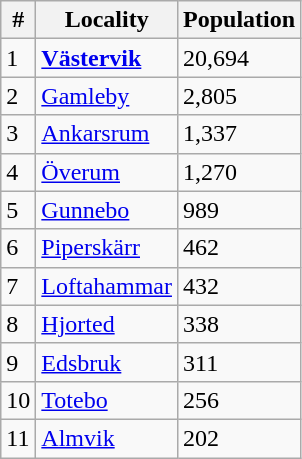<table class="wikitable">
<tr>
<th>#</th>
<th>Locality</th>
<th>Population</th>
</tr>
<tr>
<td>1</td>
<td><strong><a href='#'>Västervik</a></strong></td>
<td>20,694</td>
</tr>
<tr>
<td>2</td>
<td><a href='#'>Gamleby</a></td>
<td>2,805</td>
</tr>
<tr>
<td>3</td>
<td><a href='#'>Ankarsrum</a></td>
<td>1,337</td>
</tr>
<tr>
<td>4</td>
<td><a href='#'>Överum</a></td>
<td>1,270</td>
</tr>
<tr>
<td>5</td>
<td><a href='#'>Gunnebo</a></td>
<td>989</td>
</tr>
<tr>
<td>6</td>
<td><a href='#'>Piperskärr</a></td>
<td>462</td>
</tr>
<tr>
<td>7</td>
<td><a href='#'>Loftahammar</a></td>
<td>432</td>
</tr>
<tr>
<td>8</td>
<td><a href='#'>Hjorted</a></td>
<td>338</td>
</tr>
<tr>
<td>9</td>
<td><a href='#'>Edsbruk</a></td>
<td>311</td>
</tr>
<tr>
<td>10</td>
<td><a href='#'>Totebo</a></td>
<td>256</td>
</tr>
<tr>
<td>11</td>
<td><a href='#'>Almvik</a></td>
<td>202</td>
</tr>
</table>
